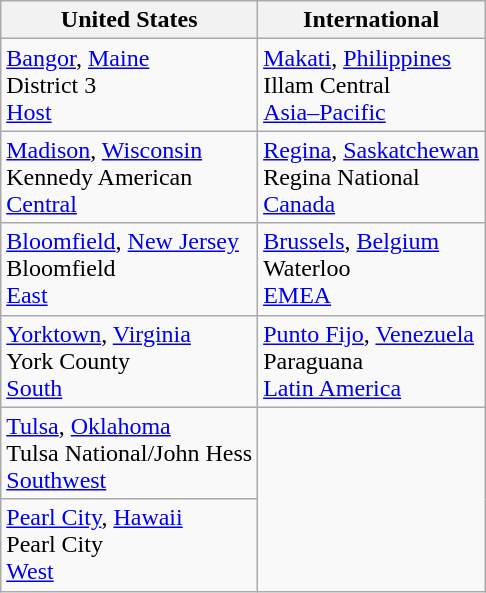<table class="wikitable">
<tr>
<th>United States</th>
<th>International</th>
</tr>
<tr>
<td> <a href='#'>Bangor</a>, <a href='#'>Maine</a><br>District 3<br><a href='#'>Host</a></td>
<td> <a href='#'>Makati</a>, <a href='#'>Philippines</a><br>Illam Central<br><a href='#'>Asia–Pacific</a></td>
</tr>
<tr>
<td> <a href='#'>Madison</a>, <a href='#'>Wisconsin</a><br>Kennedy American<br><a href='#'>Central</a></td>
<td> <a href='#'>Regina</a>, <a href='#'>Saskatchewan</a><br>Regina National<br><a href='#'>Canada</a></td>
</tr>
<tr>
<td> <a href='#'>Bloomfield</a>, <a href='#'>New Jersey</a><br>Bloomfield<br><a href='#'>East</a></td>
<td> <a href='#'>Brussels</a>, <a href='#'>Belgium</a><br>Waterloo<br><a href='#'>EMEA</a></td>
</tr>
<tr>
<td> <a href='#'>Yorktown</a>, <a href='#'>Virginia</a><br>York County<br><a href='#'>South</a></td>
<td> <a href='#'>Punto Fijo</a>, <a href='#'>Venezuela</a><br>Paraguana<br><a href='#'>Latin America</a></td>
</tr>
<tr>
<td> <a href='#'>Tulsa</a>, <a href='#'>Oklahoma</a><br>Tulsa National/John Hess<br><a href='#'>Southwest</a></td>
<td rowspan=2></td>
</tr>
<tr>
<td> <a href='#'>Pearl City</a>, <a href='#'>Hawaii</a><br>Pearl City<br><a href='#'>West</a></td>
</tr>
</table>
